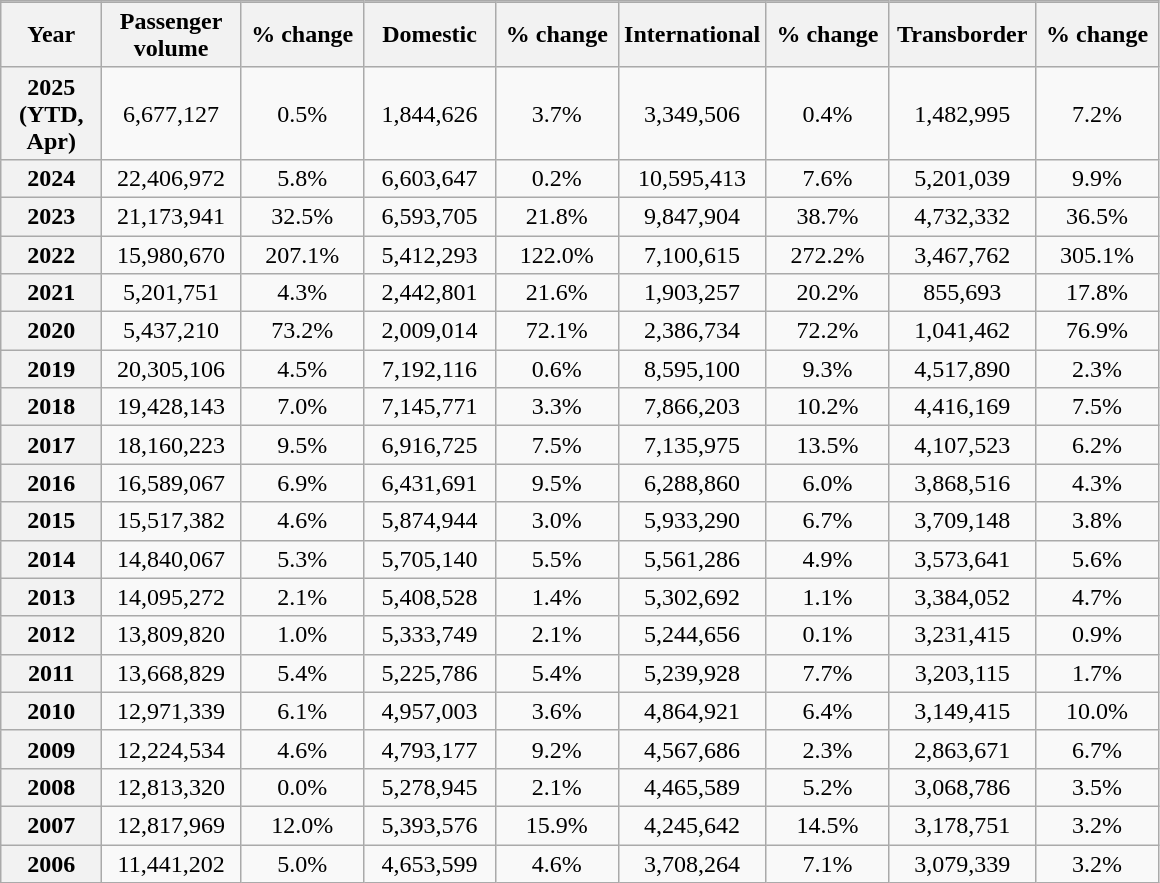<table class="wikitable sortable">
<tr margin:auto;" style="text-align:center; float:left;">
</tr>
<tr>
<th style="width:60px">Year</th>
<th style="width:85px">Passenger volume</th>
<th style="width:75px">% change</th>
<th style="width:80px">Domestic</th>
<th style="width:75px">% change</th>
<th style="width:90px">International</th>
<th style="width:75px">% change</th>
<th style="width:90px">Transborder</th>
<th style="width:75px">% change</th>
</tr>
<tr style="text-align:center;">
<th>2025 (YTD, Apr)</th>
<td>6,677,127</td>
<td> 0.5%</td>
<td>1,844,626</td>
<td> 3.7%</td>
<td>3,349,506</td>
<td> 0.4%</td>
<td>1,482,995</td>
<td> 7.2%</td>
</tr>
<tr style="text-align:center;">
<th>2024</th>
<td>22,406,972</td>
<td> 5.8%</td>
<td>6,603,647</td>
<td> 0.2%</td>
<td>10,595,413</td>
<td> 7.6%</td>
<td>5,201,039</td>
<td> 9.9%</td>
</tr>
<tr style="text-align:center;">
<th>2023</th>
<td>21,173,941</td>
<td> 32.5%</td>
<td>6,593,705</td>
<td> 21.8%</td>
<td>9,847,904</td>
<td> 38.7%</td>
<td>4,732,332</td>
<td> 36.5%</td>
</tr>
<tr style="text-align:center;">
<th>2022</th>
<td>15,980,670</td>
<td> 207.1%</td>
<td>5,412,293</td>
<td> 122.0%</td>
<td>7,100,615</td>
<td> 272.2%</td>
<td>3,467,762</td>
<td> 305.1%</td>
</tr>
<tr style="text-align:center;">
<th>2021</th>
<td>5,201,751</td>
<td> 4.3%</td>
<td>2,442,801</td>
<td> 21.6%</td>
<td>1,903,257</td>
<td> 20.2%</td>
<td>855,693</td>
<td> 17.8%</td>
</tr>
<tr style="text-align:center;">
<th>2020</th>
<td>5,437,210</td>
<td> 73.2%</td>
<td>2,009,014</td>
<td> 72.1%</td>
<td>2,386,734</td>
<td> 72.2%</td>
<td>1,041,462</td>
<td> 76.9%</td>
</tr>
<tr style="text-align:center;">
<th>2019</th>
<td>20,305,106</td>
<td> 4.5%</td>
<td>7,192,116</td>
<td> 0.6%</td>
<td>8,595,100</td>
<td> 9.3%</td>
<td>4,517,890</td>
<td> 2.3%</td>
</tr>
<tr style="text-align:center;">
<th>2018</th>
<td>19,428,143</td>
<td> 7.0%</td>
<td>7,145,771</td>
<td> 3.3%</td>
<td>7,866,203</td>
<td> 10.2%</td>
<td>4,416,169</td>
<td> 7.5%</td>
</tr>
<tr style="text-align:center;">
<th>2017</th>
<td>18,160,223</td>
<td> 9.5%</td>
<td>6,916,725</td>
<td> 7.5%</td>
<td>7,135,975</td>
<td> 13.5%</td>
<td>4,107,523</td>
<td> 6.2%</td>
</tr>
<tr style="text-align:center;">
<th>2016</th>
<td>16,589,067</td>
<td> 6.9%</td>
<td>6,431,691</td>
<td> 9.5%</td>
<td>6,288,860</td>
<td> 6.0%</td>
<td>3,868,516</td>
<td> 4.3%</td>
</tr>
<tr style="text-align:center;">
<th>2015</th>
<td>15,517,382</td>
<td> 4.6%</td>
<td>5,874,944</td>
<td> 3.0%</td>
<td>5,933,290</td>
<td> 6.7%</td>
<td>3,709,148</td>
<td> 3.8%</td>
</tr>
<tr style="text-align:center;">
<th>2014</th>
<td>14,840,067</td>
<td> 5.3%</td>
<td>5,705,140</td>
<td> 5.5%</td>
<td>5,561,286</td>
<td> 4.9%</td>
<td>3,573,641</td>
<td> 5.6%</td>
</tr>
<tr style="text-align:center;">
<th>2013</th>
<td>14,095,272</td>
<td> 2.1%</td>
<td>5,408,528</td>
<td> 1.4%</td>
<td>5,302,692</td>
<td> 1.1%</td>
<td>3,384,052</td>
<td> 4.7%</td>
</tr>
<tr style="text-align:center;">
<th>2012</th>
<td>13,809,820</td>
<td> 1.0%</td>
<td>5,333,749</td>
<td> 2.1%</td>
<td>5,244,656</td>
<td> 0.1%</td>
<td>3,231,415</td>
<td> 0.9%</td>
</tr>
<tr style="text-align:center;">
<th>2011</th>
<td>13,668,829</td>
<td> 5.4%</td>
<td>5,225,786</td>
<td> 5.4%</td>
<td>5,239,928</td>
<td> 7.7%</td>
<td>3,203,115</td>
<td> 1.7%</td>
</tr>
<tr style="text-align:center;">
<th>2010</th>
<td>12,971,339</td>
<td> 6.1%</td>
<td>4,957,003</td>
<td> 3.6%</td>
<td>4,864,921</td>
<td> 6.4%</td>
<td>3,149,415</td>
<td> 10.0%</td>
</tr>
<tr style="text-align:center;">
<th>2009</th>
<td>12,224,534</td>
<td> 4.6%</td>
<td>4,793,177</td>
<td> 9.2%</td>
<td>4,567,686</td>
<td> 2.3%</td>
<td>2,863,671</td>
<td> 6.7%</td>
</tr>
<tr style="text-align:center;">
<th>2008</th>
<td>12,813,320</td>
<td> 0.0%</td>
<td>5,278,945</td>
<td> 2.1%</td>
<td>4,465,589</td>
<td> 5.2%</td>
<td>3,068,786</td>
<td> 3.5%</td>
</tr>
<tr style="text-align:center;">
<th>2007</th>
<td>12,817,969</td>
<td> 12.0%</td>
<td>5,393,576</td>
<td> 15.9%</td>
<td>4,245,642</td>
<td> 14.5%</td>
<td>3,178,751</td>
<td> 3.2%</td>
</tr>
<tr style="text-align:center;">
<th>2006</th>
<td>11,441,202</td>
<td> 5.0%</td>
<td>4,653,599</td>
<td> 4.6%</td>
<td>3,708,264</td>
<td> 7.1%</td>
<td>3,079,339</td>
<td> 3.2%</td>
</tr>
</table>
